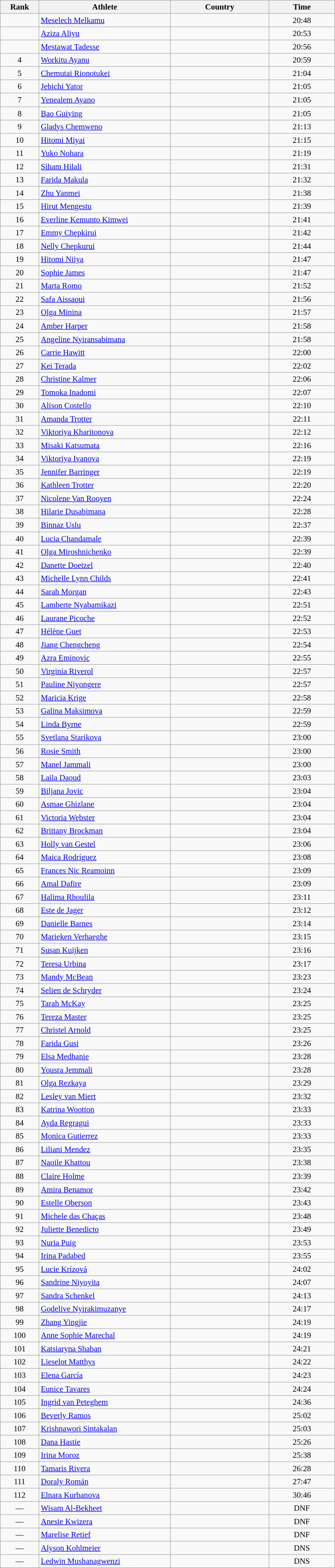<table class="wikitable sortable" style=" text-align:center; font-size:95%;" width="50%">
<tr>
<th width=5%>Rank</th>
<th width=20%>Athlete</th>
<th width=15%>Country</th>
<th width=10%>Time</th>
</tr>
<tr>
<td align=center></td>
<td align=left><a href='#'>Meselech Melkamu</a></td>
<td align=left></td>
<td>20:48</td>
</tr>
<tr>
<td align=center></td>
<td align=left><a href='#'>Aziza Aliyu</a></td>
<td align=left></td>
<td>20:53</td>
</tr>
<tr>
<td align=center></td>
<td align=left><a href='#'>Mestawat Tadesse</a></td>
<td align=left></td>
<td>20:56</td>
</tr>
<tr>
<td align=center>4</td>
<td align=left><a href='#'>Workitu Ayanu</a></td>
<td align=left></td>
<td>20:59</td>
</tr>
<tr>
<td align=center>5</td>
<td align=left><a href='#'>Chemutai Rionotukei</a></td>
<td align=left></td>
<td>21:04</td>
</tr>
<tr>
<td align=center>6</td>
<td align=left><a href='#'>Jebichi Yator</a></td>
<td align=left></td>
<td>21:05</td>
</tr>
<tr>
<td align=center>7</td>
<td align=left><a href='#'>Yenealem Ayano</a></td>
<td align=left></td>
<td>21:05</td>
</tr>
<tr>
<td align=center>8</td>
<td align=left><a href='#'>Bao Guiying</a></td>
<td align=left></td>
<td>21:05</td>
</tr>
<tr>
<td align=center>9</td>
<td align=left><a href='#'>Gladys Chemweno</a></td>
<td align=left></td>
<td>21:13</td>
</tr>
<tr>
<td align=center>10</td>
<td align=left><a href='#'>Hitomi Miyai</a></td>
<td align=left></td>
<td>21:15</td>
</tr>
<tr>
<td align=center>11</td>
<td align=left><a href='#'>Yuko Nohara</a></td>
<td align=left></td>
<td>21:19</td>
</tr>
<tr>
<td align=center>12</td>
<td align=left><a href='#'>Siham Hilali</a></td>
<td align=left></td>
<td>21:31</td>
</tr>
<tr>
<td align=center>13</td>
<td align=left><a href='#'>Farida Makula</a></td>
<td align=left></td>
<td>21:32</td>
</tr>
<tr>
<td align=center>14</td>
<td align=left><a href='#'>Zhu Yanmei</a></td>
<td align=left></td>
<td>21:38</td>
</tr>
<tr>
<td align=center>15</td>
<td align=left><a href='#'>Hirut Mengestu</a></td>
<td align=left></td>
<td>21:39</td>
</tr>
<tr>
<td align=center>16</td>
<td align=left><a href='#'>Everline Kemunto Kimwei</a></td>
<td align=left></td>
<td>21:41</td>
</tr>
<tr>
<td align=center>17</td>
<td align=left><a href='#'>Emmy Chepkirui</a></td>
<td align=left></td>
<td>21:42</td>
</tr>
<tr>
<td align=center>18</td>
<td align=left><a href='#'>Nelly Chepkurui</a></td>
<td align=left></td>
<td>21:44</td>
</tr>
<tr>
<td align=center>19</td>
<td align=left><a href='#'>Hitomi Niiya</a></td>
<td align=left></td>
<td>21:47</td>
</tr>
<tr>
<td align=center>20</td>
<td align=left><a href='#'>Sophie James</a></td>
<td align=left></td>
<td>21:47</td>
</tr>
<tr>
<td align=center>21</td>
<td align=left><a href='#'>Marta Romo</a></td>
<td align=left></td>
<td>21:52</td>
</tr>
<tr>
<td align=center>22</td>
<td align=left><a href='#'>Safa Aissaoui</a></td>
<td align=left></td>
<td>21:56</td>
</tr>
<tr>
<td align=center>23</td>
<td align=left><a href='#'>Olga Minina</a></td>
<td align=left></td>
<td>21:57</td>
</tr>
<tr>
<td align=center>24</td>
<td align=left><a href='#'>Amber Harper</a></td>
<td align=left></td>
<td>21:58</td>
</tr>
<tr>
<td align=center>25</td>
<td align=left><a href='#'>Angeline Nyiransabimana</a></td>
<td align=left></td>
<td>21:58</td>
</tr>
<tr>
<td align=center>26</td>
<td align=left><a href='#'>Carrie Hawitt</a></td>
<td align=left></td>
<td>22:00</td>
</tr>
<tr>
<td align=center>27</td>
<td align=left><a href='#'>Kei Terada</a></td>
<td align=left></td>
<td>22:02</td>
</tr>
<tr>
<td align=center>28</td>
<td align=left><a href='#'>Christine Kalmer</a></td>
<td align=left></td>
<td>22:06</td>
</tr>
<tr>
<td align=center>29</td>
<td align=left><a href='#'>Tomoka Inadomi</a></td>
<td align=left></td>
<td>22:07</td>
</tr>
<tr>
<td align=center>30</td>
<td align=left><a href='#'>Alison Costello</a></td>
<td align=left></td>
<td>22:10</td>
</tr>
<tr>
<td align=center>31</td>
<td align=left><a href='#'>Amanda Trotter</a></td>
<td align=left></td>
<td>22:11</td>
</tr>
<tr>
<td align=center>32</td>
<td align=left><a href='#'>Viktoriya Kharitonova</a></td>
<td align=left></td>
<td>22:12</td>
</tr>
<tr>
<td align=center>33</td>
<td align=left><a href='#'>Misaki Katsumata</a></td>
<td align=left></td>
<td>22:16</td>
</tr>
<tr>
<td align=center>34</td>
<td align=left><a href='#'>Viktoriya Ivanova</a></td>
<td align=left></td>
<td>22:19</td>
</tr>
<tr>
<td align=center>35</td>
<td align=left><a href='#'>Jennifer Barringer</a></td>
<td align=left></td>
<td>22:19</td>
</tr>
<tr>
<td align=center>36</td>
<td align=left><a href='#'>Kathleen Trotter</a></td>
<td align=left></td>
<td>22:20</td>
</tr>
<tr>
<td align=center>37</td>
<td align=left><a href='#'>Nicolene Van Rooyen</a></td>
<td align=left></td>
<td>22:24</td>
</tr>
<tr>
<td align=center>38</td>
<td align=left><a href='#'>Hilarie Dusabimana</a></td>
<td align=left></td>
<td>22:28</td>
</tr>
<tr>
<td align=center>39</td>
<td align=left><a href='#'>Binnaz Uslu</a></td>
<td align=left></td>
<td>22:37</td>
</tr>
<tr>
<td align=center>40</td>
<td align=left><a href='#'>Lucia Chandamale</a></td>
<td align=left></td>
<td>22:39</td>
</tr>
<tr>
<td align=center>41</td>
<td align=left><a href='#'>Olga Miroshnichenko</a></td>
<td align=left></td>
<td>22:39</td>
</tr>
<tr>
<td align=center>42</td>
<td align=left><a href='#'>Danette Doetzel</a></td>
<td align=left></td>
<td>22:40</td>
</tr>
<tr>
<td align=center>43</td>
<td align=left><a href='#'>Michelle Lynn Childs</a></td>
<td align=left></td>
<td>22:41</td>
</tr>
<tr>
<td align=center>44</td>
<td align=left><a href='#'>Sarah Morgan</a></td>
<td align=left></td>
<td>22:43</td>
</tr>
<tr>
<td align=center>45</td>
<td align=left><a href='#'>Lamberte Nyabamikazi</a></td>
<td align=left></td>
<td>22:51</td>
</tr>
<tr>
<td align=center>46</td>
<td align=left><a href='#'>Laurane Picoche</a></td>
<td align=left></td>
<td>22:52</td>
</tr>
<tr>
<td align=center>47</td>
<td align=left><a href='#'>Hélène Guet</a></td>
<td align=left></td>
<td>22:53</td>
</tr>
<tr>
<td align=center>48</td>
<td align=left><a href='#'>Jiang Chengcheng</a></td>
<td align=left></td>
<td>22:54</td>
</tr>
<tr>
<td align=center>49</td>
<td align=left><a href='#'>Azra Eminovic</a></td>
<td align=left></td>
<td>22:55</td>
</tr>
<tr>
<td align=center>50</td>
<td align=left><a href='#'>Virginia Riverol</a></td>
<td align=left></td>
<td>22:57</td>
</tr>
<tr>
<td align=center>51</td>
<td align=left><a href='#'>Pauline Niyongere</a></td>
<td align=left></td>
<td>22:57</td>
</tr>
<tr>
<td align=center>52</td>
<td align=left><a href='#'>Maricia Krige</a></td>
<td align=left></td>
<td>22:58</td>
</tr>
<tr>
<td align=center>53</td>
<td align=left><a href='#'>Galina Maksimova</a></td>
<td align=left></td>
<td>22:59</td>
</tr>
<tr>
<td align=center>54</td>
<td align=left><a href='#'>Linda Byrne</a></td>
<td align=left></td>
<td>22:59</td>
</tr>
<tr>
<td align=center>55</td>
<td align=left><a href='#'>Svetlana Starikova</a></td>
<td align=left></td>
<td>23:00</td>
</tr>
<tr>
<td align=center>56</td>
<td align=left><a href='#'>Rosie Smith</a></td>
<td align=left></td>
<td>23:00</td>
</tr>
<tr>
<td align=center>57</td>
<td align=left><a href='#'>Manel Jammali</a></td>
<td align=left></td>
<td>23:00</td>
</tr>
<tr>
<td align=center>58</td>
<td align=left><a href='#'>Laila Daoud</a></td>
<td align=left></td>
<td>23:03</td>
</tr>
<tr>
<td align=center>59</td>
<td align=left><a href='#'>Biljana Jovic</a></td>
<td align=left></td>
<td>23:04</td>
</tr>
<tr>
<td align=center>60</td>
<td align=left><a href='#'>Asmae Ghizlane</a></td>
<td align=left></td>
<td>23:04</td>
</tr>
<tr>
<td align=center>61</td>
<td align=left><a href='#'>Victoria Webster</a></td>
<td align=left></td>
<td>23:04</td>
</tr>
<tr>
<td align=center>62</td>
<td align=left><a href='#'>Brittany Brockman</a></td>
<td align=left></td>
<td>23:04</td>
</tr>
<tr>
<td align=center>63</td>
<td align=left><a href='#'>Holly van Gestel</a></td>
<td align=left></td>
<td>23:06</td>
</tr>
<tr>
<td align=center>64</td>
<td align=left><a href='#'>Maica Rodríguez</a></td>
<td align=left></td>
<td>23:08</td>
</tr>
<tr>
<td align=center>65</td>
<td align=left><a href='#'>Frances Nic Reamoinn</a></td>
<td align=left></td>
<td>23:09</td>
</tr>
<tr>
<td align=center>66</td>
<td align=left><a href='#'>Amal Dafire</a></td>
<td align=left></td>
<td>23:09</td>
</tr>
<tr>
<td align=center>67</td>
<td align=left><a href='#'>Halima Rhoulila</a></td>
<td align=left></td>
<td>23:11</td>
</tr>
<tr>
<td align=center>68</td>
<td align=left><a href='#'>Este de Jager</a></td>
<td align=left></td>
<td>23:12</td>
</tr>
<tr>
<td align=center>69</td>
<td align=left><a href='#'>Danielle Barnes</a></td>
<td align=left></td>
<td>23:14</td>
</tr>
<tr>
<td align=center>70</td>
<td align=left><a href='#'>Marieken Verhaeghe</a></td>
<td align=left></td>
<td>23:15</td>
</tr>
<tr>
<td align=center>71</td>
<td align=left><a href='#'>Susan Kuijken</a></td>
<td align=left></td>
<td>23:16</td>
</tr>
<tr>
<td align=center>72</td>
<td align=left><a href='#'>Teresa Urbina</a></td>
<td align=left></td>
<td>23:17</td>
</tr>
<tr>
<td align=center>73</td>
<td align=left><a href='#'>Mandy McBean</a></td>
<td align=left></td>
<td>23:23</td>
</tr>
<tr>
<td align=center>74</td>
<td align=left><a href='#'>Selien de Schryder</a></td>
<td align=left></td>
<td>23:24</td>
</tr>
<tr>
<td align=center>75</td>
<td align=left><a href='#'>Tarah McKay</a></td>
<td align=left></td>
<td>23:25</td>
</tr>
<tr>
<td align=center>76</td>
<td align=left><a href='#'>Tereza Master</a></td>
<td align=left></td>
<td>23:25</td>
</tr>
<tr>
<td align=center>77</td>
<td align=left><a href='#'>Christel Arnold</a></td>
<td align=left></td>
<td>23:25</td>
</tr>
<tr>
<td align=center>78</td>
<td align=left><a href='#'>Farida Gusi</a></td>
<td align=left></td>
<td>23:26</td>
</tr>
<tr>
<td align=center>79</td>
<td align=left><a href='#'>Elsa Medhanie</a></td>
<td align=left></td>
<td>23:28</td>
</tr>
<tr>
<td align=center>80</td>
<td align=left><a href='#'>Yousra Jemmali</a></td>
<td align=left></td>
<td>23:28</td>
</tr>
<tr>
<td align=center>81</td>
<td align=left><a href='#'>Olga Rezkaya</a></td>
<td align=left></td>
<td>23:29</td>
</tr>
<tr>
<td align=center>82</td>
<td align=left><a href='#'>Lesley van Miert</a></td>
<td align=left></td>
<td>23:32</td>
</tr>
<tr>
<td align=center>83</td>
<td align=left><a href='#'>Katrina Wootton</a></td>
<td align=left></td>
<td>23:33</td>
</tr>
<tr>
<td align=center>84</td>
<td align=left><a href='#'>Ayda Regragui</a></td>
<td align=left></td>
<td>23:33</td>
</tr>
<tr>
<td align=center>85</td>
<td align=left><a href='#'>Monica Gutierrez</a></td>
<td align=left></td>
<td>23:33</td>
</tr>
<tr>
<td align=center>86</td>
<td align=left><a href='#'>Liliani Mendez</a></td>
<td align=left></td>
<td>23:35</td>
</tr>
<tr>
<td align=center>87</td>
<td align=left><a href='#'>Naoile Khattou</a></td>
<td align=left></td>
<td>23:38</td>
</tr>
<tr>
<td align=center>88</td>
<td align=left><a href='#'>Claire Holme</a></td>
<td align=left></td>
<td>23:39</td>
</tr>
<tr>
<td align=center>89</td>
<td align=left><a href='#'>Amira Benamor</a></td>
<td align=left></td>
<td>23:42</td>
</tr>
<tr>
<td align=center>90</td>
<td align=left><a href='#'>Estelle Oberson</a></td>
<td align=left></td>
<td>23:43</td>
</tr>
<tr>
<td align=center>91</td>
<td align=left><a href='#'>Michele das Chaças</a></td>
<td align=left></td>
<td>23:48</td>
</tr>
<tr>
<td align=center>92</td>
<td align=left><a href='#'>Juliette Benedicto</a></td>
<td align=left></td>
<td>23:49</td>
</tr>
<tr>
<td align=center>93</td>
<td align=left><a href='#'>Nuria Puig</a></td>
<td align=left></td>
<td>23:53</td>
</tr>
<tr>
<td align=center>94</td>
<td align=left><a href='#'>Irina Padabed</a></td>
<td align=left></td>
<td>23:55</td>
</tr>
<tr>
<td align=center>95</td>
<td align=left><a href='#'>Lucie Krízová</a></td>
<td align=left></td>
<td>24:02</td>
</tr>
<tr>
<td align=center>96</td>
<td align=left><a href='#'>Sandrine Niyoyita</a></td>
<td align=left></td>
<td>24:07</td>
</tr>
<tr>
<td align=center>97</td>
<td align=left><a href='#'>Sandra Schenkel</a></td>
<td align=left></td>
<td>24:13</td>
</tr>
<tr>
<td align=center>98</td>
<td align=left><a href='#'>Godelive Nyirakimuzanye</a></td>
<td align=left></td>
<td>24:17</td>
</tr>
<tr>
<td align=center>99</td>
<td align=left><a href='#'>Zhang Yingjie</a></td>
<td align=left></td>
<td>24:19</td>
</tr>
<tr>
<td align=center>100</td>
<td align=left><a href='#'>Anne Sophie Marechal</a></td>
<td align=left></td>
<td>24:19</td>
</tr>
<tr>
<td align=center>101</td>
<td align=left><a href='#'>Katsiaryna Shaban</a></td>
<td align=left></td>
<td>24:21</td>
</tr>
<tr>
<td align=center>102</td>
<td align=left><a href='#'>Lieselot Matthys</a></td>
<td align=left></td>
<td>24:22</td>
</tr>
<tr>
<td align=center>103</td>
<td align=left><a href='#'>Elena García</a></td>
<td align=left></td>
<td>24:23</td>
</tr>
<tr>
<td align=center>104</td>
<td align=left><a href='#'>Eunice Tavares</a></td>
<td align=left></td>
<td>24:24</td>
</tr>
<tr>
<td align=center>105</td>
<td align=left><a href='#'>Ingrid van Peteghem</a></td>
<td align=left></td>
<td>24:36</td>
</tr>
<tr>
<td align=center>106</td>
<td align=left><a href='#'>Beverly Ramos</a></td>
<td align=left></td>
<td>25:02</td>
</tr>
<tr>
<td align=center>107</td>
<td align=left><a href='#'>Krishnawori Sintakalan</a></td>
<td align=left></td>
<td>25:03</td>
</tr>
<tr>
<td align=center>108</td>
<td align=left><a href='#'>Dana Hastie</a></td>
<td align=left></td>
<td>25:26</td>
</tr>
<tr>
<td align=center>109</td>
<td align=left><a href='#'>Irina Moroz</a></td>
<td align=left></td>
<td>25:38</td>
</tr>
<tr>
<td align=center>110</td>
<td align=left><a href='#'>Tamaris Rivera</a></td>
<td align=left></td>
<td>26:28</td>
</tr>
<tr>
<td align=center>111</td>
<td align=left><a href='#'>Doraly Román</a></td>
<td align=left></td>
<td>27:47</td>
</tr>
<tr>
<td align=center>112</td>
<td align=left><a href='#'>Elnara Kurbanova</a></td>
<td align=left></td>
<td>30:46</td>
</tr>
<tr>
<td align=center>—</td>
<td align=left><a href='#'>Wisam Al-Bekheet</a></td>
<td align=left></td>
<td>DNF</td>
</tr>
<tr>
<td align=center>—</td>
<td align=left><a href='#'>Anesie Kwizera</a></td>
<td align=left></td>
<td>DNF</td>
</tr>
<tr>
<td align=center>—</td>
<td align=left><a href='#'>Marelise Retief</a></td>
<td align=left></td>
<td>DNF</td>
</tr>
<tr>
<td align=center>—</td>
<td align=left><a href='#'>Alyson Kohlmeier</a></td>
<td align=left></td>
<td>DNS</td>
</tr>
<tr>
<td align=center>—</td>
<td align=left><a href='#'>Ledwin Mushanagwenzi</a></td>
<td align=left></td>
<td>DNS</td>
</tr>
</table>
